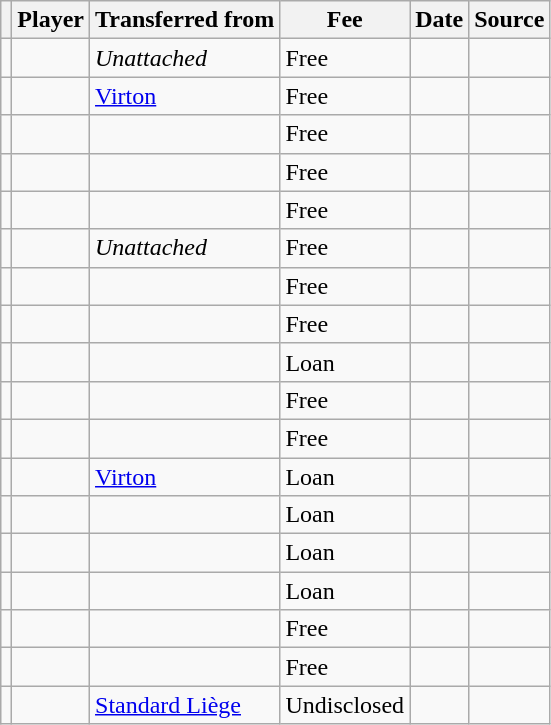<table class="wikitable plainrowheaders sortable">
<tr>
<th></th>
<th scope=col>Player</th>
<th>Transferred from</th>
<th scope=col; style="width: 65px;">Fee</th>
<th scope=col>Date</th>
<th scope=col>Source</th>
</tr>
<tr>
<td align=center></td>
<td></td>
<td><em>Unattached</em></td>
<td>Free</td>
<td></td>
<td></td>
</tr>
<tr>
<td align=center></td>
<td></td>
<td><a href='#'>Virton</a></td>
<td>Free</td>
<td></td>
<td></td>
</tr>
<tr>
<td align=center></td>
<td></td>
<td></td>
<td>Free</td>
<td></td>
<td></td>
</tr>
<tr>
<td align=center></td>
<td></td>
<td></td>
<td>Free</td>
<td></td>
<td></td>
</tr>
<tr>
<td align=center></td>
<td></td>
<td></td>
<td>Free</td>
<td></td>
<td></td>
</tr>
<tr>
<td align=center></td>
<td></td>
<td><em>Unattached</em></td>
<td>Free</td>
<td></td>
<td></td>
</tr>
<tr>
<td align=center></td>
<td></td>
<td></td>
<td>Free</td>
<td></td>
<td></td>
</tr>
<tr>
<td align=center></td>
<td></td>
<td></td>
<td>Free</td>
<td></td>
<td></td>
</tr>
<tr>
<td align=center></td>
<td></td>
<td></td>
<td>Loan</td>
<td></td>
<td></td>
</tr>
<tr>
<td align=center></td>
<td></td>
<td></td>
<td>Free</td>
<td></td>
<td></td>
</tr>
<tr>
<td align=center></td>
<td></td>
<td></td>
<td>Free</td>
<td></td>
<td></td>
</tr>
<tr>
<td align=center></td>
<td></td>
<td><a href='#'>Virton</a></td>
<td>Loan</td>
<td></td>
<td></td>
</tr>
<tr>
<td align=center></td>
<td></td>
<td></td>
<td>Loan</td>
<td></td>
<td></td>
</tr>
<tr>
<td align=center></td>
<td></td>
<td></td>
<td>Loan</td>
<td></td>
<td></td>
</tr>
<tr>
<td align=center></td>
<td></td>
<td></td>
<td>Loan</td>
<td></td>
<td></td>
</tr>
<tr>
<td align=center></td>
<td></td>
<td></td>
<td>Free</td>
<td></td>
<td></td>
</tr>
<tr>
<td align=center></td>
<td></td>
<td></td>
<td>Free</td>
<td></td>
<td></td>
</tr>
<tr>
<td align=center></td>
<td></td>
<td><a href='#'>Standard Liège</a></td>
<td>Undisclosed</td>
<td></td>
<td></td>
</tr>
</table>
